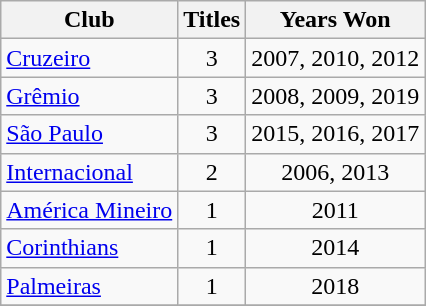<table class="wikitable sortable">
<tr>
<th>Club</th>
<th>Titles</th>
<th>Years Won</th>
</tr>
<tr>
<td> <a href='#'>Cruzeiro</a></td>
<td align="center">3</td>
<td align="center">2007, 2010, 2012</td>
</tr>
<tr>
<td> <a href='#'>Grêmio</a></td>
<td align="center">3</td>
<td align="center">2008, 2009, 2019</td>
</tr>
<tr>
<td> <a href='#'>São Paulo</a></td>
<td align="center">3</td>
<td align="center">2015, 2016, 2017</td>
</tr>
<tr>
<td> <a href='#'>Internacional</a></td>
<td align="center">2</td>
<td align="center">2006, 2013</td>
</tr>
<tr>
<td> <a href='#'>América Mineiro</a></td>
<td align="center">1</td>
<td align="center">2011</td>
</tr>
<tr>
<td> <a href='#'>Corinthians</a></td>
<td align="center">1</td>
<td align="center">2014</td>
</tr>
<tr>
<td> <a href='#'>Palmeiras</a></td>
<td align="center">1</td>
<td align="center">2018</td>
</tr>
<tr>
</tr>
</table>
